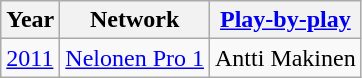<table class="wikitable">
<tr>
<th>Year</th>
<th>Network</th>
<th><a href='#'>Play-by-play</a></th>
</tr>
<tr>
<td><a href='#'>2011</a></td>
<td><a href='#'>Nelonen Pro 1</a></td>
<td>Antti Makinen</td>
</tr>
</table>
